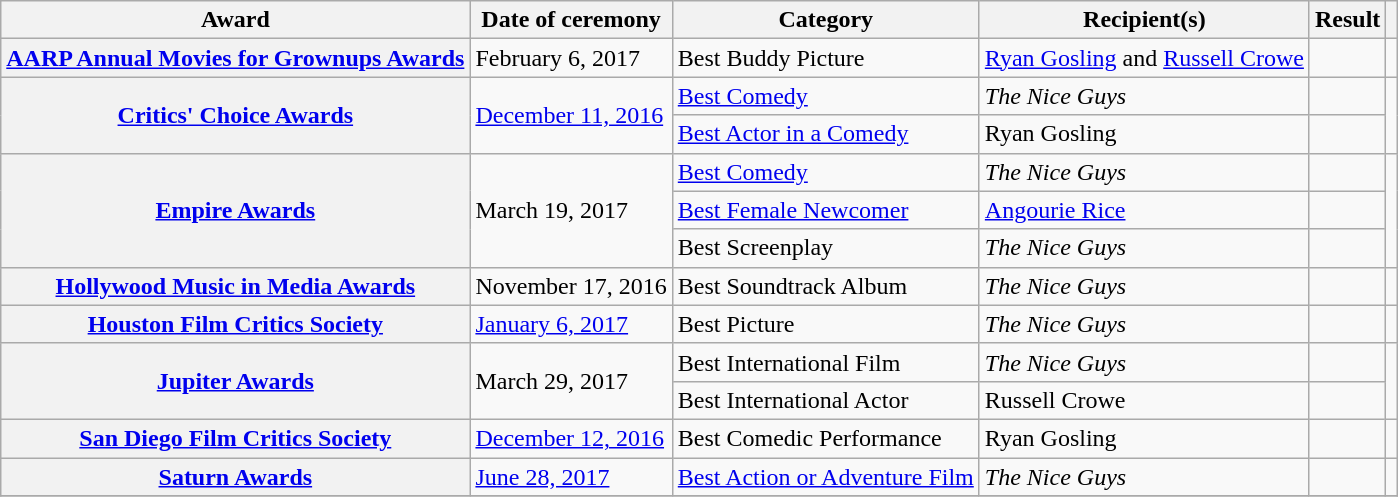<table class="wikitable sortable plainrowheaders col6center">
<tr>
<th scope="col">Award</th>
<th scope="col">Date of ceremony</th>
<th scope="col">Category</th>
<th scope="col">Recipient(s)</th>
<th scope="col">Result</th>
<th scope="col" class="unsortable"></th>
</tr>
<tr>
<th scope="row"><a href='#'>AARP Annual Movies for Grownups Awards</a></th>
<td>February 6, 2017</td>
<td>Best Buddy Picture</td>
<td><a href='#'>Ryan Gosling</a> and <a href='#'>Russell Crowe</a></td>
<td></td>
<td></td>
</tr>
<tr>
<th scope="row" rowspan="2"><a href='#'>Critics' Choice Awards</a></th>
<td rowspan="2"><a href='#'>December 11, 2016</a></td>
<td><a href='#'>Best Comedy</a></td>
<td><em>The Nice Guys</em></td>
<td></td>
<td rowspan="2"></td>
</tr>
<tr>
<td><a href='#'>Best Actor in a Comedy</a></td>
<td>Ryan Gosling</td>
<td></td>
</tr>
<tr>
<th scope="row" rowspan="3"><a href='#'>Empire Awards</a></th>
<td rowspan="3">March 19, 2017</td>
<td><a href='#'>Best Comedy</a></td>
<td><em>The Nice Guys</em></td>
<td></td>
<td rowspan="3"></td>
</tr>
<tr>
<td><a href='#'>Best Female Newcomer</a></td>
<td><a href='#'>Angourie Rice</a></td>
<td></td>
</tr>
<tr>
<td>Best Screenplay</td>
<td><em>The Nice Guys</em></td>
<td></td>
</tr>
<tr>
<th scope="row"><a href='#'>Hollywood Music in Media Awards</a></th>
<td>November 17, 2016</td>
<td>Best Soundtrack Album</td>
<td><em>The Nice Guys</em></td>
<td></td>
<td><br></td>
</tr>
<tr>
<th scope="row"><a href='#'>Houston Film Critics Society</a></th>
<td><a href='#'>January 6, 2017</a></td>
<td>Best Picture</td>
<td><em>The Nice Guys</em></td>
<td></td>
<td><br></td>
</tr>
<tr>
<th scope="row" rowspan="2"><a href='#'>Jupiter Awards</a></th>
<td rowspan="2">March 29, 2017</td>
<td>Best International Film</td>
<td><em>The Nice Guys</em></td>
<td></td>
<td rowspan="2"></td>
</tr>
<tr>
<td>Best International Actor</td>
<td>Russell Crowe</td>
<td></td>
</tr>
<tr>
<th scope="row"><a href='#'>San Diego Film Critics Society</a></th>
<td><a href='#'>December 12, 2016</a></td>
<td>Best Comedic Performance</td>
<td>Ryan Gosling</td>
<td></td>
<td><br></td>
</tr>
<tr>
<th scope="row"><a href='#'>Saturn Awards</a></th>
<td><a href='#'>June 28, 2017</a></td>
<td><a href='#'>Best Action or Adventure Film</a></td>
<td><em>The Nice Guys</em></td>
<td></td>
<td></td>
</tr>
<tr>
</tr>
</table>
